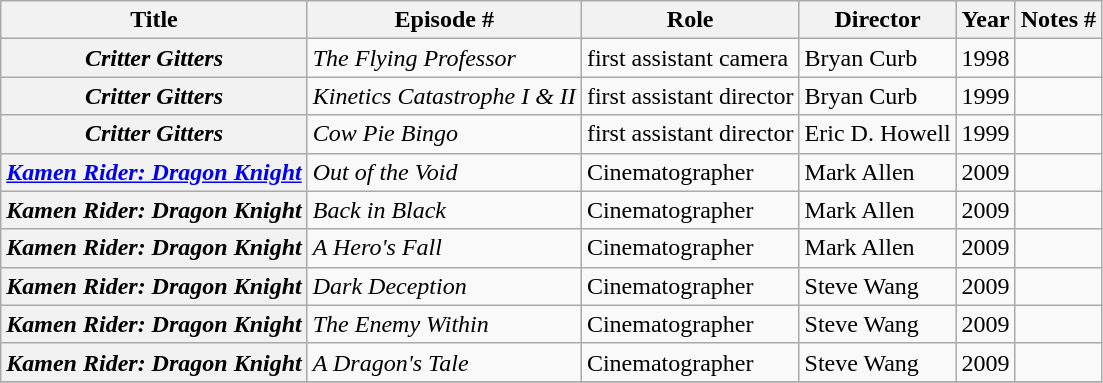<table class="wikitable plainrowheaders sortable">
<tr>
<th scope="col">Title</th>
<th scope="col" class="unsortable">Episode #</th>
<th scope="col">Role</th>
<th scope="col">Director</th>
<th scope="col">Year</th>
<th scope="col" class="unsortable">Notes #</th>
</tr>
<tr>
<th scope="row"><em>Critter Gitters</em></th>
<td><em>The Flying Professor</em></td>
<td>first assistant camera</td>
<td>Bryan Curb</td>
<td>1998</td>
<td></td>
</tr>
<tr>
<th scope="row"><em>Critter Gitters</em></th>
<td><em>Kinetics Catastrophe I & II</em></td>
<td>first assistant director</td>
<td>Bryan Curb</td>
<td>1999</td>
<td></td>
</tr>
<tr>
<th scope="row"><em>Critter Gitters</em></th>
<td><em>Cow Pie Bingo</em></td>
<td>first assistant director</td>
<td>Eric D. Howell</td>
<td>1999</td>
<td></td>
</tr>
<tr>
<th scope="row"><em><a href='#'>Kamen Rider: Dragon Knight</a></em></th>
<td><em>Out of the Void </em></td>
<td>Cinematographer</td>
<td>Mark Allen</td>
<td>2009</td>
<td></td>
</tr>
<tr>
<th scope="row"><em>Kamen Rider: Dragon Knight</em></th>
<td><em>Back in Black </em></td>
<td>Cinematographer</td>
<td>Mark Allen</td>
<td>2009</td>
<td></td>
</tr>
<tr>
<th scope="row"><em>Kamen Rider: Dragon Knight</em></th>
<td><em>A Hero's Fall</em></td>
<td>Cinematographer</td>
<td>Mark Allen</td>
<td>2009</td>
<td></td>
</tr>
<tr>
<th scope="row"><em>Kamen Rider: Dragon Knight</em></th>
<td><em>Dark Deception</em></td>
<td>Cinematographer</td>
<td>Steve Wang</td>
<td>2009</td>
<td></td>
</tr>
<tr>
<th scope="row"><em>Kamen Rider: Dragon Knight</em></th>
<td><em>The Enemy Within</em></td>
<td>Cinematographer</td>
<td>Steve Wang</td>
<td>2009</td>
<td></td>
</tr>
<tr>
<th scope="row"><em>Kamen Rider: Dragon Knight</em></th>
<td><em>A Dragon's Tale</em></td>
<td>Cinematographer</td>
<td>Steve Wang</td>
<td>2009</td>
<td></td>
</tr>
<tr>
</tr>
</table>
